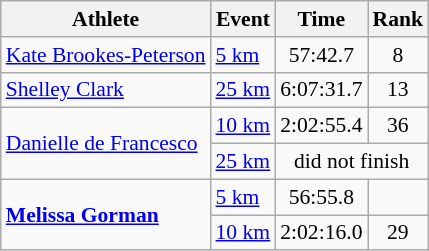<table class="wikitable" style="font-size:90%">
<tr>
<th>Athlete</th>
<th>Event</th>
<th>Time</th>
<th>Rank</th>
</tr>
<tr align=center>
<td align=left><a href='#'>Kate Brookes-Peterson</a></td>
<td align=left><a href='#'>5 km</a></td>
<td>57:42.7</td>
<td>8</td>
</tr>
<tr align=center>
<td align=left><a href='#'>Shelley Clark</a></td>
<td align=left><a href='#'>25 km</a></td>
<td>6:07:31.7</td>
<td>13</td>
</tr>
<tr align=center>
<td align=left rowspan=2><a href='#'>Danielle de Francesco</a></td>
<td align=left><a href='#'>10 km</a></td>
<td>2:02:55.4</td>
<td>36</td>
</tr>
<tr align=center>
<td align=left><a href='#'>25 km</a></td>
<td colspan=2>did not finish</td>
</tr>
<tr align=center>
<td align=left rowspan=2><strong><a href='#'>Melissa Gorman</a></strong></td>
<td align=left><a href='#'>5 km</a></td>
<td>56:55.8</td>
<td></td>
</tr>
<tr align=center>
<td align=left><a href='#'>10 km</a></td>
<td>2:02:16.0</td>
<td>29</td>
</tr>
</table>
